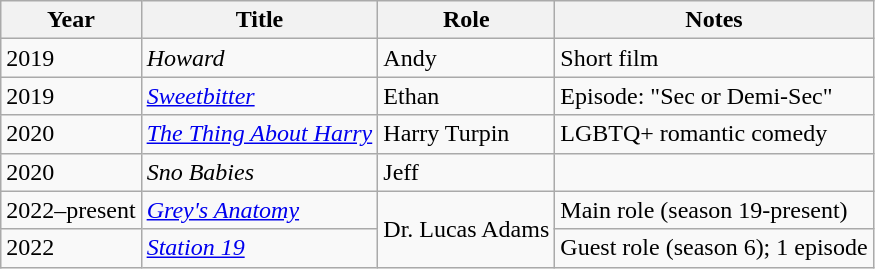<table class="wikitable plainrowheaders sortable" style="margin-right: 0;">
<tr>
<th>Year</th>
<th>Title</th>
<th>Role</th>
<th>Notes</th>
</tr>
<tr>
<td>2019</td>
<td><em>Howard</em></td>
<td>Andy</td>
<td>Short film</td>
</tr>
<tr>
<td>2019</td>
<td><em><a href='#'>Sweetbitter</a></em></td>
<td>Ethan</td>
<td>Episode: "Sec or Demi-Sec"</td>
</tr>
<tr>
<td>2020</td>
<td><em><a href='#'>The Thing About Harry</a></em></td>
<td>Harry Turpin</td>
<td>LGBTQ+ romantic comedy</td>
</tr>
<tr>
<td>2020</td>
<td><em>Sno Babies</em></td>
<td>Jeff</td>
<td></td>
</tr>
<tr>
<td>2022–present</td>
<td><em><a href='#'>Grey's Anatomy</a></em></td>
<td rowspan="2">Dr. Lucas Adams</td>
<td>Main role (season 19-present)</td>
</tr>
<tr>
<td>2022</td>
<td><em><a href='#'>Station 19</a></em></td>
<td>Guest role (season 6); 1 episode</td>
</tr>
</table>
